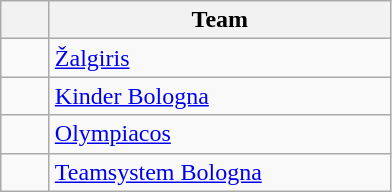<table class="wikitable" style="text-align:center">
<tr>
<th width=25></th>
<th width=220>Team</th>
</tr>
<tr>
<td></td>
<td align=left> <a href='#'>Žalgiris</a></td>
</tr>
<tr>
<td></td>
<td align=left> <a href='#'>Kinder Bologna</a></td>
</tr>
<tr>
<td></td>
<td align=left> <a href='#'>Olympiacos</a></td>
</tr>
<tr>
<td></td>
<td align=left> <a href='#'>Teamsystem Bologna</a></td>
</tr>
</table>
